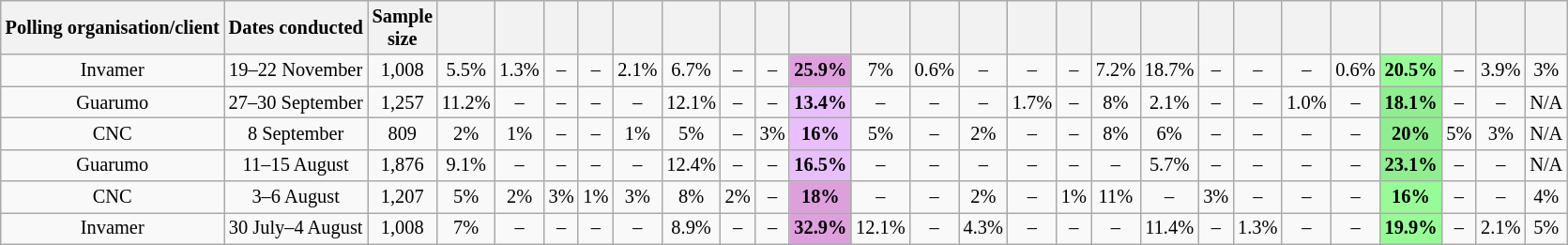<table class="wikitable" style="text-align:center;font-size:85%;line-height:5x">
<tr>
<th>Polling organisation/client</th>
<th>Dates conducted</th>
<th>Sample<br>size</th>
<th></th>
<th></th>
<th></th>
<th></th>
<th></th>
<th></th>
<th></th>
<th></th>
<th></th>
<th></th>
<th></th>
<th></th>
<th></th>
<th></th>
<th></th>
<th></th>
<th></th>
<th></th>
<th></th>
<th></th>
<th></th>
<th></th>
<th></th>
<th></th>
</tr>
<tr>
<td>Invamer</td>
<td>19–22 November</td>
<td>1,008</td>
<td>5.5%</td>
<td>1.3%</td>
<td>–</td>
<td>–</td>
<td>2.1%</td>
<td>6.7%</td>
<td>–</td>
<td>–</td>
<td style="background:Plum;"><strong>25.9%</strong></td>
<td>7%</td>
<td>0.6%</td>
<td>–</td>
<td>–</td>
<td>–</td>
<td>7.2%</td>
<td>18.7%</td>
<td>–</td>
<td>–</td>
<td>–</td>
<td>0.6%</td>
<td style="background:palegreen;"><strong>20.5%</strong></td>
<td>–</td>
<td>3.9%</td>
<td>3%</td>
</tr>
<tr>
<td>Guarumo</td>
<td>27–30 September</td>
<td>1,257</td>
<td>11.2%</td>
<td>–</td>
<td>–</td>
<td>–</td>
<td>–</td>
<td>12.1%</td>
<td>–</td>
<td>–</td>
<td style="background:#E8BFFB;"><strong>13.4%</strong></td>
<td>–</td>
<td>–</td>
<td>–</td>
<td>1.7%</td>
<td>–</td>
<td>8%</td>
<td>2.1%</td>
<td>–</td>
<td>–</td>
<td>1.0%</td>
<td>–</td>
<td style="background:lightgreen;"><strong>18.1%</strong></td>
<td>–</td>
<td>–</td>
<td>N/A</td>
</tr>
<tr>
<td>CNC</td>
<td>8 September</td>
<td>809</td>
<td>2%</td>
<td>1%</td>
<td>–</td>
<td>–</td>
<td>1%</td>
<td>5%</td>
<td>–</td>
<td>3%</td>
<td style="background:#E8BFFB;"><strong>16%</strong></td>
<td>5%</td>
<td>–</td>
<td>2%</td>
<td>–</td>
<td>–</td>
<td>8%</td>
<td>6%</td>
<td>–</td>
<td>–</td>
<td>–</td>
<td>–</td>
<td style="background:lightgreen"><strong>20%</strong></td>
<td>5%</td>
<td>3%</td>
<td>N/A</td>
</tr>
<tr>
<td>Guarumo</td>
<td>11–15 August</td>
<td>1,876</td>
<td>9.1%</td>
<td>–</td>
<td>–</td>
<td>–</td>
<td>–</td>
<td>12.4%</td>
<td>–</td>
<td>–</td>
<td style="background:#E8BFFB;"><strong>16.5%</strong></td>
<td>–</td>
<td>–</td>
<td>–</td>
<td>–</td>
<td>–</td>
<td>–</td>
<td>5.7%</td>
<td>–</td>
<td>–</td>
<td>–</td>
<td>–</td>
<td style="background:lightgreen;"><strong>23.1%</strong></td>
<td>–</td>
<td>–</td>
<td>N/A</td>
</tr>
<tr>
<td>CNC</td>
<td>3–6 August</td>
<td>1,207</td>
<td>5%</td>
<td>2%</td>
<td>3%</td>
<td>1%</td>
<td>3%</td>
<td>8%</td>
<td>2%</td>
<td>–</td>
<td style="background:Plum;"><strong>18%</strong></td>
<td>–</td>
<td>–</td>
<td>2%</td>
<td>–</td>
<td>1%</td>
<td>11%</td>
<td>–</td>
<td>3%</td>
<td>–</td>
<td>–</td>
<td>–</td>
<td style="background:palegreen;"><strong>16%</strong></td>
<td>–</td>
<td>–</td>
<td>4%</td>
</tr>
<tr>
<td>Invamer</td>
<td>30 July–4 August</td>
<td>1,008</td>
<td>7%</td>
<td>–</td>
<td>–</td>
<td>–</td>
<td>–</td>
<td>8.9%</td>
<td>–</td>
<td>–</td>
<td style="background:Plum;"><strong>32.9%</strong></td>
<td>12.1%</td>
<td>–</td>
<td>4.3%</td>
<td>–</td>
<td>–</td>
<td>–</td>
<td>11.4%</td>
<td>–</td>
<td>1.3%</td>
<td>–</td>
<td>–</td>
<td style="background:palegreen;"><strong>19.9%</strong></td>
<td>–</td>
<td>2.1%</td>
<td>5%</td>
</tr>
</table>
